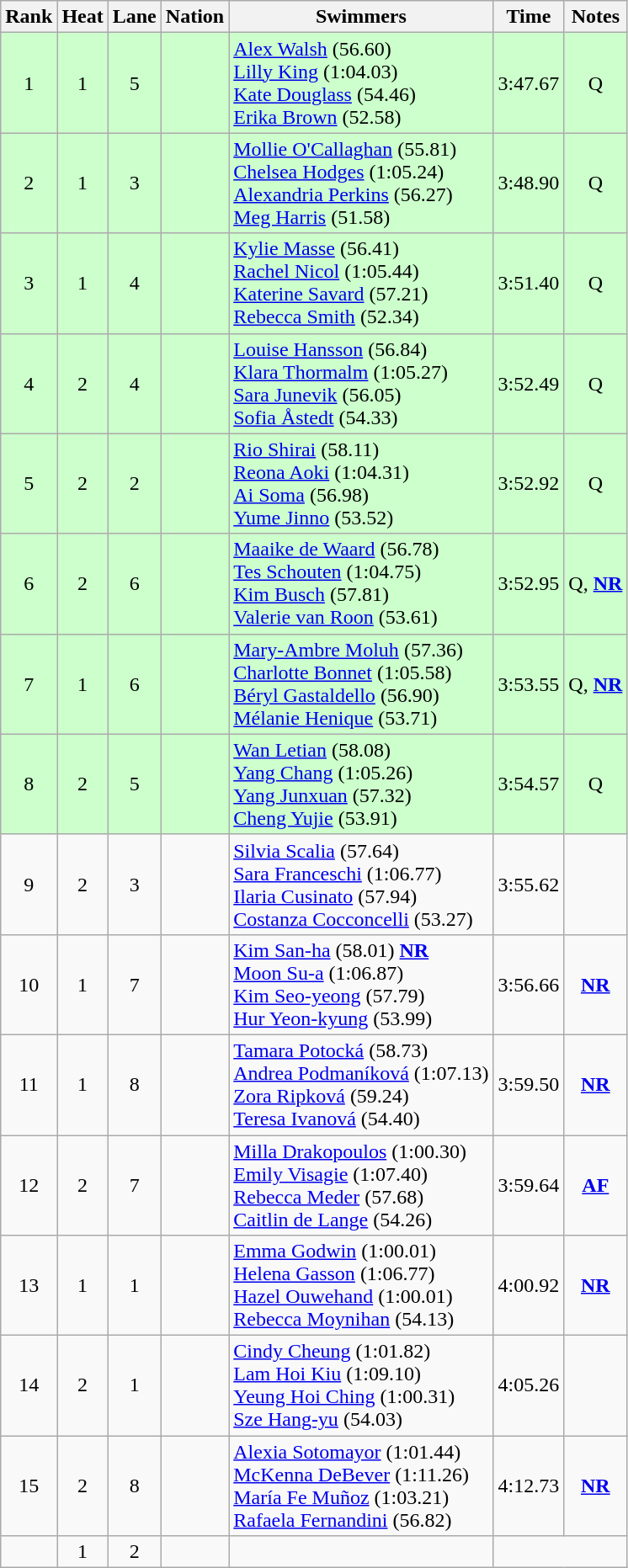<table class="wikitable sortable" style="text-align:center">
<tr>
<th>Rank</th>
<th>Heat</th>
<th>Lane</th>
<th>Nation</th>
<th>Swimmers</th>
<th>Time</th>
<th>Notes</th>
</tr>
<tr bgcolor=ccffcc>
<td>1</td>
<td>1</td>
<td>5</td>
<td align=left></td>
<td align=left><a href='#'>Alex Walsh</a> (56.60)<br><a href='#'>Lilly King</a> (1:04.03)<br><a href='#'>Kate Douglass</a> (54.46)<br><a href='#'>Erika Brown</a> (52.58)</td>
<td>3:47.67</td>
<td>Q</td>
</tr>
<tr bgcolor=ccffcc>
<td>2</td>
<td>1</td>
<td>3</td>
<td align=left></td>
<td align=left><a href='#'>Mollie O'Callaghan</a> (55.81)<br><a href='#'>Chelsea Hodges</a> (1:05.24)<br><a href='#'>Alexandria Perkins</a> (56.27)<br><a href='#'>Meg Harris</a> (51.58)</td>
<td>3:48.90</td>
<td>Q</td>
</tr>
<tr bgcolor=ccffcc>
<td>3</td>
<td>1</td>
<td>4</td>
<td align=left></td>
<td align=left><a href='#'>Kylie Masse</a> (56.41)<br><a href='#'>Rachel Nicol</a> (1:05.44)<br><a href='#'>Katerine Savard</a> (57.21)<br><a href='#'>Rebecca Smith</a> (52.34)</td>
<td>3:51.40</td>
<td>Q</td>
</tr>
<tr bgcolor=ccffcc>
<td>4</td>
<td>2</td>
<td>4</td>
<td align=left></td>
<td align=left><a href='#'>Louise Hansson</a> (56.84)<br><a href='#'>Klara Thormalm</a> (1:05.27)<br><a href='#'>Sara Junevik</a> (56.05)<br><a href='#'>Sofia Åstedt</a> (54.33)</td>
<td>3:52.49</td>
<td>Q</td>
</tr>
<tr bgcolor=ccffcc>
<td>5</td>
<td>2</td>
<td>2</td>
<td align=left></td>
<td align=left><a href='#'>Rio Shirai</a> (58.11)<br><a href='#'>Reona Aoki</a> (1:04.31)<br><a href='#'>Ai Soma</a> (56.98)<br><a href='#'>Yume Jinno</a> (53.52)</td>
<td>3:52.92</td>
<td>Q</td>
</tr>
<tr bgcolor=ccffcc>
<td>6</td>
<td>2</td>
<td>6</td>
<td align=left></td>
<td align=left><a href='#'>Maaike de Waard</a> (56.78)<br><a href='#'>Tes Schouten</a> (1:04.75)<br><a href='#'>Kim Busch</a> (57.81)<br><a href='#'>Valerie van Roon</a> (53.61)</td>
<td>3:52.95</td>
<td>Q, <strong><a href='#'>NR</a></strong></td>
</tr>
<tr bgcolor=ccffcc>
<td>7</td>
<td>1</td>
<td>6</td>
<td align=left></td>
<td align=left><a href='#'>Mary-Ambre Moluh</a> (57.36)<br><a href='#'>Charlotte Bonnet</a> (1:05.58)<br><a href='#'>Béryl Gastaldello</a> (56.90)<br><a href='#'>Mélanie Henique</a> (53.71)</td>
<td>3:53.55</td>
<td>Q, <strong><a href='#'>NR</a></strong></td>
</tr>
<tr bgcolor=ccffcc>
<td>8</td>
<td>2</td>
<td>5</td>
<td align=left></td>
<td align=left><a href='#'>Wan Letian</a> (58.08)<br><a href='#'>Yang Chang</a> (1:05.26)<br><a href='#'>Yang Junxuan</a> (57.32)<br><a href='#'>Cheng Yujie</a> (53.91)</td>
<td>3:54.57</td>
<td>Q</td>
</tr>
<tr>
<td>9</td>
<td>2</td>
<td>3</td>
<td align=left></td>
<td align=left><a href='#'>Silvia Scalia</a> (57.64)<br><a href='#'>Sara Franceschi</a> (1:06.77)<br><a href='#'>Ilaria Cusinato</a> (57.94)<br><a href='#'>Costanza Cocconcelli</a> (53.27)</td>
<td>3:55.62</td>
<td></td>
</tr>
<tr>
<td>10</td>
<td>1</td>
<td>7</td>
<td align=left></td>
<td align=left><a href='#'>Kim San-ha</a> (58.01) <strong><a href='#'>NR</a></strong><br><a href='#'>Moon Su-a</a> (1:06.87)<br><a href='#'>Kim Seo-yeong</a> (57.79)<br><a href='#'>Hur Yeon-kyung</a> (53.99)</td>
<td>3:56.66</td>
<td><strong><a href='#'>NR</a></strong></td>
</tr>
<tr>
<td>11</td>
<td>1</td>
<td>8</td>
<td align=left></td>
<td align=left><a href='#'>Tamara Potocká</a> (58.73)<br><a href='#'>Andrea Podmaníková</a> (1:07.13)<br><a href='#'>Zora Ripková</a> (59.24)<br><a href='#'>Teresa Ivanová</a> (54.40)</td>
<td>3:59.50</td>
<td><strong><a href='#'>NR</a></strong></td>
</tr>
<tr>
<td>12</td>
<td>2</td>
<td>7</td>
<td align=left></td>
<td align=left><a href='#'>Milla Drakopoulos</a> (1:00.30)<br><a href='#'>Emily Visagie</a> (1:07.40)<br><a href='#'>Rebecca Meder</a> (57.68)<br><a href='#'>Caitlin de Lange</a> (54.26)</td>
<td>3:59.64</td>
<td><strong><a href='#'>AF</a></strong></td>
</tr>
<tr>
<td>13</td>
<td>1</td>
<td>1</td>
<td align=left></td>
<td align=left><a href='#'>Emma Godwin</a> (1:00.01)<br><a href='#'>Helena Gasson</a> (1:06.77)<br><a href='#'>Hazel Ouwehand</a> (1:00.01)<br><a href='#'>Rebecca Moynihan</a> (54.13)</td>
<td>4:00.92</td>
<td><strong><a href='#'>NR</a></strong></td>
</tr>
<tr>
<td>14</td>
<td>2</td>
<td>1</td>
<td align=left></td>
<td align=left><a href='#'>Cindy Cheung</a> (1:01.82)<br><a href='#'>Lam Hoi Kiu</a> (1:09.10)<br><a href='#'>Yeung Hoi Ching</a> (1:00.31)<br><a href='#'>Sze Hang-yu</a> (54.03)</td>
<td>4:05.26</td>
<td></td>
</tr>
<tr>
<td>15</td>
<td>2</td>
<td>8</td>
<td align=left></td>
<td align=left><a href='#'>Alexia Sotomayor</a> (1:01.44)<br><a href='#'>McKenna DeBever</a> (1:11.26)<br><a href='#'>María Fe Muñoz</a> (1:03.21)<br><a href='#'>Rafaela Fernandini</a> (56.82)</td>
<td>4:12.73</td>
<td><strong><a href='#'>NR</a></strong></td>
</tr>
<tr>
<td></td>
<td>1</td>
<td>2</td>
<td align=left></td>
<td align=left></td>
<td colspan=2></td>
</tr>
</table>
